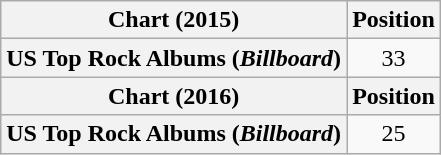<table class="wikitable plainrowheaders" style="text-align:center">
<tr>
<th scope="col">Chart (2015)</th>
<th scope="col">Position</th>
</tr>
<tr>
<th scope="row">US Top Rock Albums (<em>Billboard</em>)</th>
<td>33</td>
</tr>
<tr>
<th scope="col">Chart (2016)</th>
<th scope="col">Position</th>
</tr>
<tr>
<th scope="row">US Top Rock Albums (<em>Billboard</em>)</th>
<td>25</td>
</tr>
</table>
